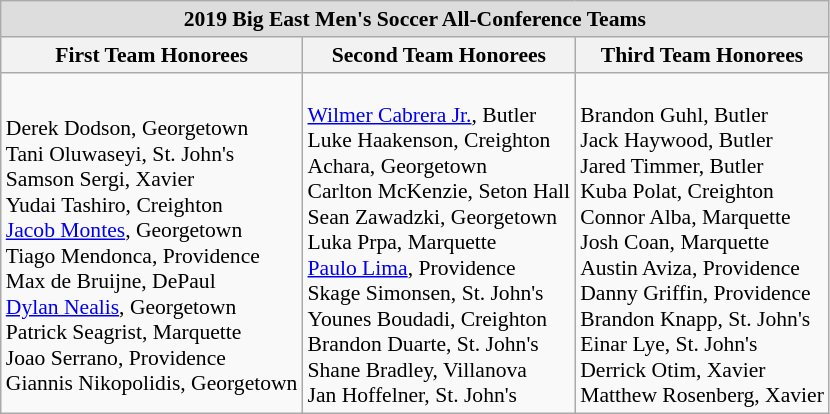<table class="wikitable" style="white-space:nowrap; font-size:90%;">
<tr>
<td colspan="3" style="text-align:center; background:#ddd;"><strong>2019 Big East Men's Soccer All-Conference Teams</strong></td>
</tr>
<tr>
<th>First Team Honorees</th>
<th>Second Team Honorees</th>
<th>Third Team Honorees</th>
</tr>
<tr>
<td><br>Derek Dodson, Georgetown<br>
Tani Oluwaseyi, St. John's<br>
Samson Sergi, Xavier<br>
Yudai Tashiro, Creighton<br>
<a href='#'>Jacob Montes</a>, Georgetown<br>
Tiago Mendonca, Providence<br>
Max de Bruijne, DePaul<br>
<a href='#'>Dylan Nealis</a>, Georgetown<br>
Patrick Seagrist, Marquette<br>
Joao Serrano, Providence<br>
Giannis Nikopolidis, Georgetown</td>
<td><br><a href='#'>Wilmer Cabrera Jr.</a>, Butler<br>
Luke Haakenson, Creighton<br>
Achara, Georgetown<br>
Carlton McKenzie, Seton Hall<br>
Sean Zawadzki, Georgetown<br>
Luka Prpa, Marquette<br>
<a href='#'>Paulo Lima</a>, Providence<br>
Skage Simonsen, St. John's<br>
Younes Boudadi, Creighton<br>
Brandon Duarte, St. John's<br>
Shane Bradley, Villanova<br>
Jan Hoffelner, St. John's<br></td>
<td><br>Brandon Guhl, Butler<br>
Jack Haywood, Butler<br>
Jared Timmer, Butler<br>
Kuba Polat, Creighton<br>
Connor Alba, Marquette<br>
Josh Coan, Marquette<br>
Austin Aviza, Providence<br>
Danny Griffin, Providence<br>
Brandon Knapp, St. John's<br>
Einar Lye, St. John's<br>
Derrick Otim, Xavier<br>
Matthew Rosenberg, Xavier</td>
</tr>
</table>
